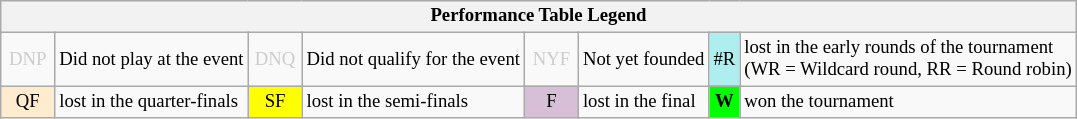<table class="wikitable" style="font-size:78%;">
<tr style="background:#efefef;">
<th colspan="8">Performance Table Legend</th>
</tr>
<tr>
<td style="color:#ccc; text-align:center; width:30px;">DNP</td>
<td>Did not play at the event</td>
<td style="color:#ccc; text-align:center; width:30px;">DNQ</td>
<td>Did not qualify for the event</td>
<td style="color:#ccc; text-align:center; width:30px;">NYF</td>
<td>Not yet founded</td>
<td style="text-align:center; background:#afeeee;">#R</td>
<td>lost in the early rounds of the tournament<br>(WR = Wildcard round, RR = Round robin)</td>
</tr>
<tr>
<td style="text-align:center; background:#ffebcd;">QF</td>
<td>lost in the quarter-finals</td>
<td style="text-align:center; background:yellow;">SF</td>
<td>lost in the semi-finals</td>
<td style="text-align:center; background:thistle;">F</td>
<td>lost in the final</td>
<td style="text-align:center; background:#0f0;"><strong>W</strong></td>
<td>won the tournament</td>
</tr>
</table>
